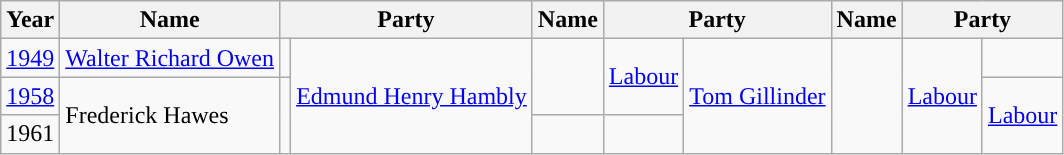<table class="wikitable">
<tr>
<th>Year</th>
<th>Name</th>
<th colspan=2>Party</th>
<th>Name</th>
<th colspan=2>Party</th>
<th>Name</th>
<th colspan=2>Party</th>
</tr>
<tr>
<td><a href='#'>1949</a></td>
<td><a href='#'>Walter Richard Owen</a></td>
<td></td>
<td rowspan=3><a href='#'>Edmund Henry Hambly</a></td>
<td rowspan=2 style="background-color: "></td>
<td rowspan=2><a href='#'>Labour</a></td>
<td rowspan=3><a href='#'>Tom Gillinder</a></td>
<td rowspan=3 style="background-color: "></td>
<td rowspan=3><a href='#'>Labour</a></td>
</tr>
<tr>
<td><a href='#'>1958</a></td>
<td rowspan=2>Frederick Hawes</td>
<td rowspan=2 style="background-color: "></td>
<td rowspan=2><a href='#'>Labour</a></td>
</tr>
<tr>
<td>1961</td>
<td></td>
</tr>
</table>
